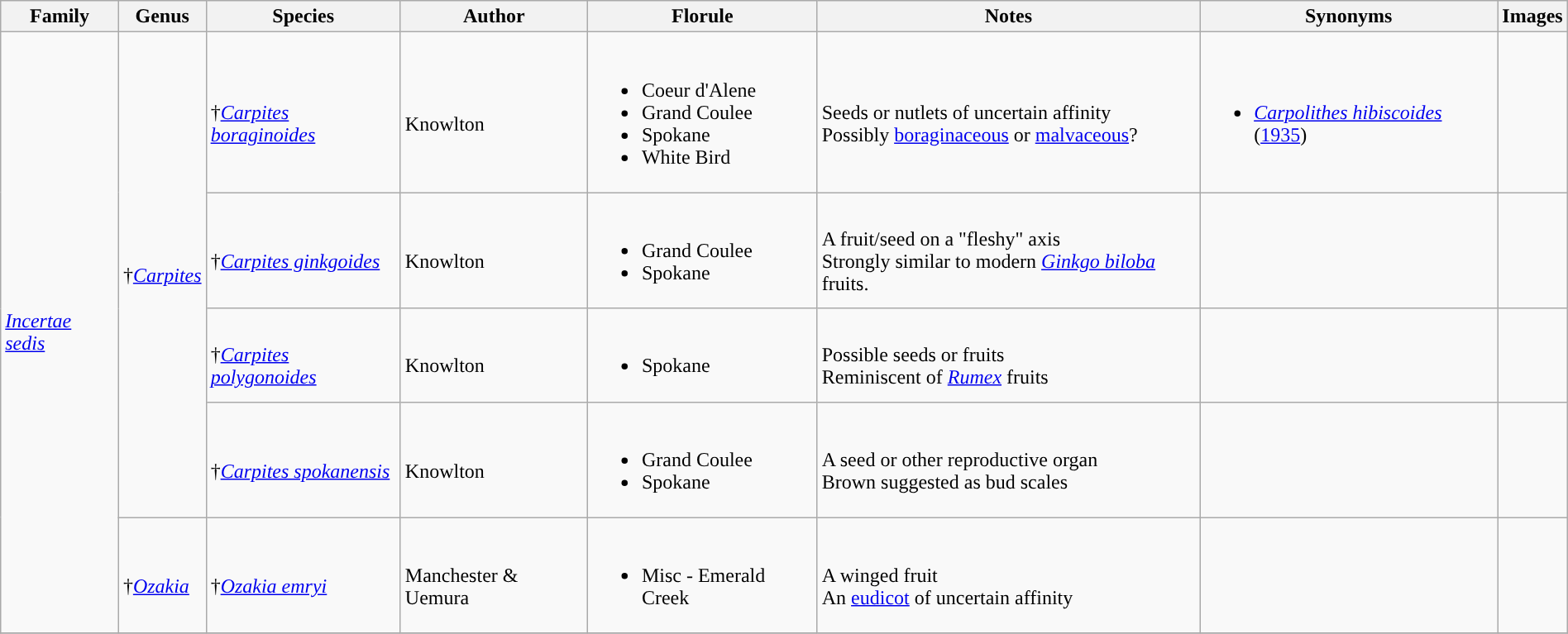<table class="wikitable sortable mw-collapsible" style="margin:auto; width:100%">
<tr>
<th>Family</th>
<th>Genus</th>
<th>Species</th>
<th>Author</th>
<th>Florule</th>
<th>Notes</th>
<th>Synonyms</th>
<th>Images</th>
</tr>
<tr>
<td rowspan=5><em><a href='#'>Incertae sedis</a></em></td>
<td rowspan=4>†<em><a href='#'>Carpites</a></em></td>
<td><br>†<em><a href='#'>Carpites boraginoides</a></em></td>
<td><br>Knowlton</td>
<td><br><ul><li>Coeur d'Alene</li><li>Grand Coulee</li><li>Spokane</li><li>White Bird</li></ul></td>
<td><br>Seeds or nutlets of uncertain affinity<br>Possibly <a href='#'>boraginaceous</a> or <a href='#'>malvaceous</a>?</td>
<td><br><ul><li><em><a href='#'>Carpolithes hibiscoides</a></em> (<a href='#'>1935</a>)</li></ul></td>
<td><br></td>
</tr>
<tr>
<td><br>†<em><a href='#'>Carpites ginkgoides</a></em></td>
<td><br>Knowlton</td>
<td><br><ul><li>Grand Coulee</li><li>Spokane</li></ul></td>
<td><br>A fruit/seed on a "fleshy" axis<br>Strongly similar to modern <em><a href='#'>Ginkgo biloba</a></em> fruits.</td>
<td></td>
<td><br></td>
</tr>
<tr>
<td><br>†<em><a href='#'>Carpites polygonoides</a></em></td>
<td><br>Knowlton</td>
<td><br><ul><li>Spokane</li></ul></td>
<td><br>Possible seeds or fruits<br>Reminiscent of <em><a href='#'>Rumex</a></em> fruits</td>
<td></td>
<td><br></td>
</tr>
<tr>
<td><br>†<em><a href='#'>Carpites spokanensis</a></em></td>
<td><br>Knowlton</td>
<td><br><ul><li>Grand Coulee</li><li>Spokane</li></ul></td>
<td><br>A seed or other reproductive organ<br>Brown suggested as bud scales</td>
<td></td>
<td><br></td>
</tr>
<tr>
<td><br>†<em><a href='#'>Ozakia</a></em></td>
<td><br>†<em><a href='#'>Ozakia emryi</a></em></td>
<td><br>Manchester & Uemura</td>
<td><br><ul><li>Misc - Emerald Creek</li></ul></td>
<td><br>A winged fruit<br>An <a href='#'>eudicot</a> of uncertain affinity</td>
<td></td>
<td></td>
</tr>
<tr>
</tr>
</table>
